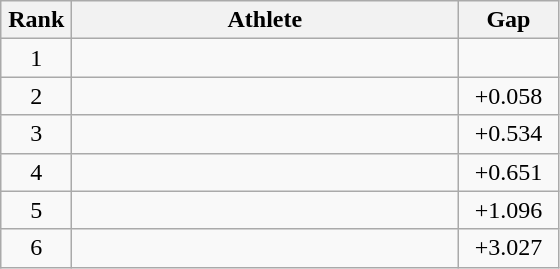<table class=wikitable style="text-align:center">
<tr>
<th width=40>Rank</th>
<th width=250>Athlete</th>
<th width=60>Gap</th>
</tr>
<tr>
<td>1</td>
<td align=left></td>
<td></td>
</tr>
<tr>
<td>2</td>
<td align=left></td>
<td>+0.058</td>
</tr>
<tr>
<td>3</td>
<td align=left></td>
<td>+0.534</td>
</tr>
<tr>
<td>4</td>
<td align=left></td>
<td>+0.651</td>
</tr>
<tr>
<td>5</td>
<td align=left></td>
<td>+1.096</td>
</tr>
<tr>
<td>6</td>
<td align=left></td>
<td>+3.027</td>
</tr>
</table>
